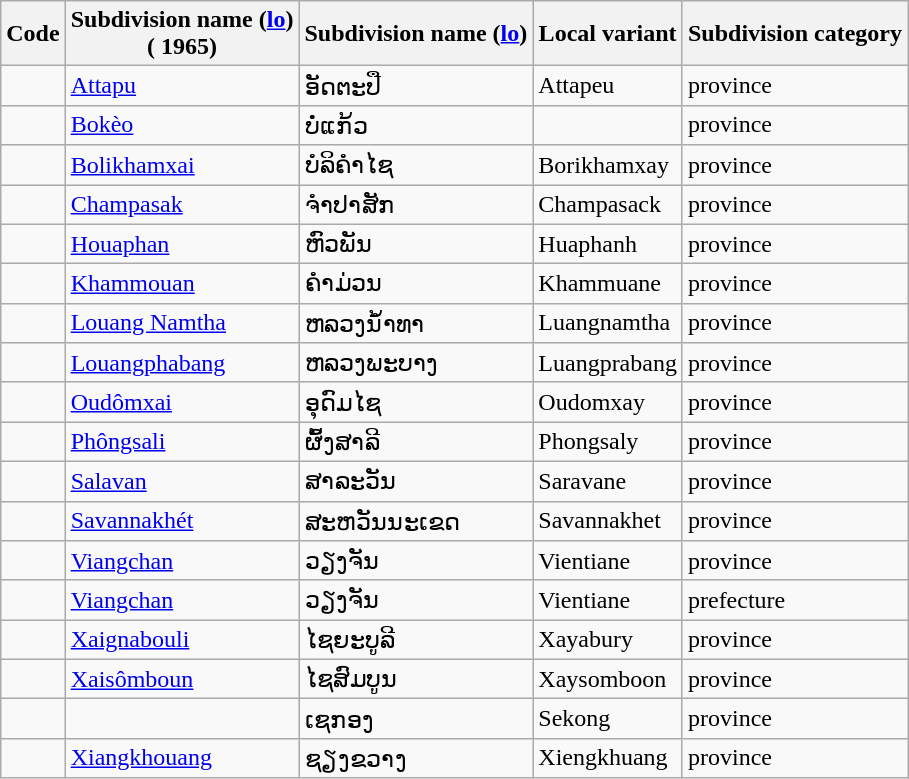<table class="wikitable sortable">
<tr>
<th>Code</th>
<th>Subdivision name (<a href='#'>lo</a>)<br>( 1965)</th>
<th>Subdivision name (<a href='#'>lo</a>)</th>
<th>Local variant</th>
<th>Subdivision category</th>
</tr>
<tr>
<td></td>
<td><a href='#'>Attapu</a></td>
<td>ອັດຕະປື</td>
<td>Attapeu</td>
<td>province</td>
</tr>
<tr>
<td></td>
<td><a href='#'>Bokèo</a></td>
<td>ບໍ່ແກ້ວ</td>
<td></td>
<td>province</td>
</tr>
<tr>
<td></td>
<td><a href='#'>Bolikhamxai</a></td>
<td>ບໍລິຄໍາໄຊ</td>
<td>Borikhamxay</td>
<td>province</td>
</tr>
<tr>
<td></td>
<td><a href='#'>Champasak</a></td>
<td>ຈຳປາສັກ</td>
<td>Champasack</td>
<td>province</td>
</tr>
<tr>
<td></td>
<td><a href='#'>Houaphan</a></td>
<td>ຫົວພັນ</td>
<td>Huaphanh</td>
<td>province</td>
</tr>
<tr>
<td></td>
<td><a href='#'>Khammouan</a></td>
<td>ຄໍາມ່ວນ</td>
<td>Khammuane</td>
<td>province</td>
</tr>
<tr>
<td></td>
<td><a href='#'>Louang Namtha</a></td>
<td>ຫລວງນໍ້າທາ</td>
<td>Luangnamtha</td>
<td>province</td>
</tr>
<tr>
<td></td>
<td><a href='#'>Louangphabang</a></td>
<td>ຫລວງພະບາງ</td>
<td>Luangprabang</td>
<td>province</td>
</tr>
<tr>
<td></td>
<td><a href='#'>Oudômxai</a></td>
<td>ອຸດົມໄຊ</td>
<td>Oudomxay</td>
<td>province</td>
</tr>
<tr>
<td></td>
<td><a href='#'>Phôngsali</a></td>
<td>ຜົ້ງສາລີ</td>
<td>Phongsaly</td>
<td>province</td>
</tr>
<tr>
<td></td>
<td><a href='#'>Salavan</a></td>
<td>ສາລະວັນ</td>
<td>Saravane</td>
<td>province</td>
</tr>
<tr>
<td></td>
<td><a href='#'>Savannakhét</a></td>
<td>ສະຫວັນນະເຂດ</td>
<td>Savannakhet</td>
<td>province</td>
</tr>
<tr>
<td></td>
<td><a href='#'>Viangchan</a></td>
<td>ວຽງຈັນ</td>
<td>Vientiane</td>
<td>province</td>
</tr>
<tr>
<td></td>
<td><a href='#'>Viangchan</a></td>
<td>ວຽງຈັນ</td>
<td>Vientiane</td>
<td>prefecture</td>
</tr>
<tr>
<td></td>
<td><a href='#'>Xaignabouli</a></td>
<td>ໄຊຍະບູລີ</td>
<td>Xayabury</td>
<td>province</td>
</tr>
<tr>
<td></td>
<td><a href='#'>Xaisômboun</a></td>
<td>ໄຊສົມບູນ</td>
<td>Xaysomboon</td>
<td>province</td>
</tr>
<tr>
<td></td>
<td></td>
<td>ເຊກອງ</td>
<td>Sekong</td>
<td>province</td>
</tr>
<tr>
<td></td>
<td><a href='#'>Xiangkhouang</a></td>
<td>ຊຽງຂວາງ</td>
<td>Xiengkhuang</td>
<td>province</td>
</tr>
</table>
